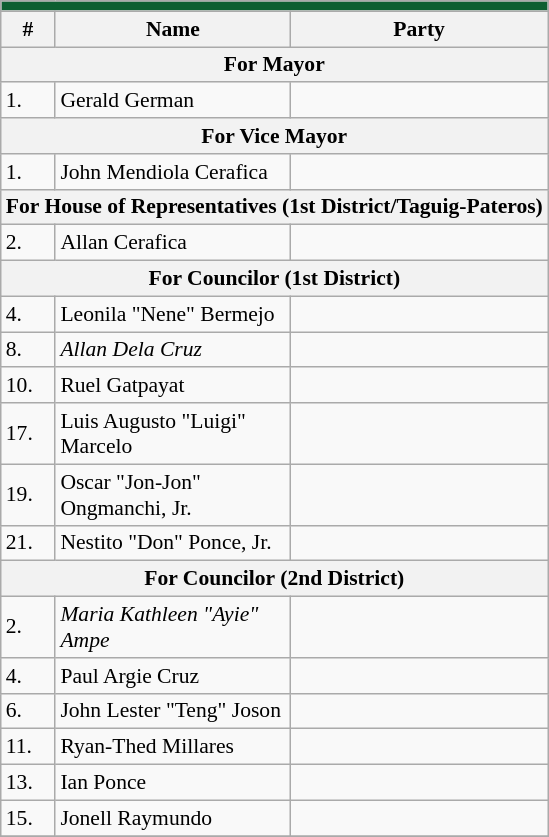<table class=wikitable style="font-size:90%">
<tr>
<td colspan="4" bgcolor="#0d5f31"></td>
</tr>
<tr>
<th>#</th>
<th width=150px>Name</th>
<th colspan=2 width=110px>Party</th>
</tr>
<tr>
<th colspan="4">For Mayor</th>
</tr>
<tr>
<td>1.</td>
<td>Gerald German</td>
<td></td>
</tr>
<tr>
<th colspan="4">For Vice Mayor</th>
</tr>
<tr>
<td>1.</td>
<td>John Mendiola Cerafica</td>
<td></td>
</tr>
<tr>
<th colspan="4">For House of Representatives (1st District/Taguig-Pateros)</th>
</tr>
<tr>
<td>2.</td>
<td>Allan Cerafica</td>
<td></td>
</tr>
<tr>
<th colspan="4">For Councilor (1st District)</th>
</tr>
<tr>
<td>4.</td>
<td>Leonila "Nene" Bermejo</td>
<td></td>
</tr>
<tr>
<td>8.</td>
<td><em>Allan Dela Cruz</em></td>
<td></td>
</tr>
<tr>
<td>10.</td>
<td>Ruel Gatpayat</td>
<td></td>
</tr>
<tr>
<td>17.</td>
<td>Luis Augusto "Luigi" Marcelo</td>
<td></td>
</tr>
<tr>
<td>19.</td>
<td>Oscar "Jon-Jon" Ongmanchi, Jr.</td>
<td></td>
</tr>
<tr>
<td>21.</td>
<td>Nestito "Don" Ponce, Jr.</td>
<td></td>
</tr>
<tr>
<th colspan="4">For Councilor (2nd District)</th>
</tr>
<tr>
<td>2.</td>
<td><em>Maria Kathleen "Ayie" Ampe</em></td>
<td></td>
</tr>
<tr>
<td>4.</td>
<td>Paul Argie Cruz</td>
<td></td>
</tr>
<tr>
<td>6.</td>
<td>John Lester "Teng" Joson</td>
<td></td>
</tr>
<tr>
<td>11.</td>
<td>Ryan-Thed Millares</td>
<td></td>
</tr>
<tr>
<td>13.</td>
<td>Ian Ponce</td>
<td></td>
</tr>
<tr>
<td>15.</td>
<td>Jonell Raymundo</td>
<td></td>
</tr>
<tr>
</tr>
</table>
